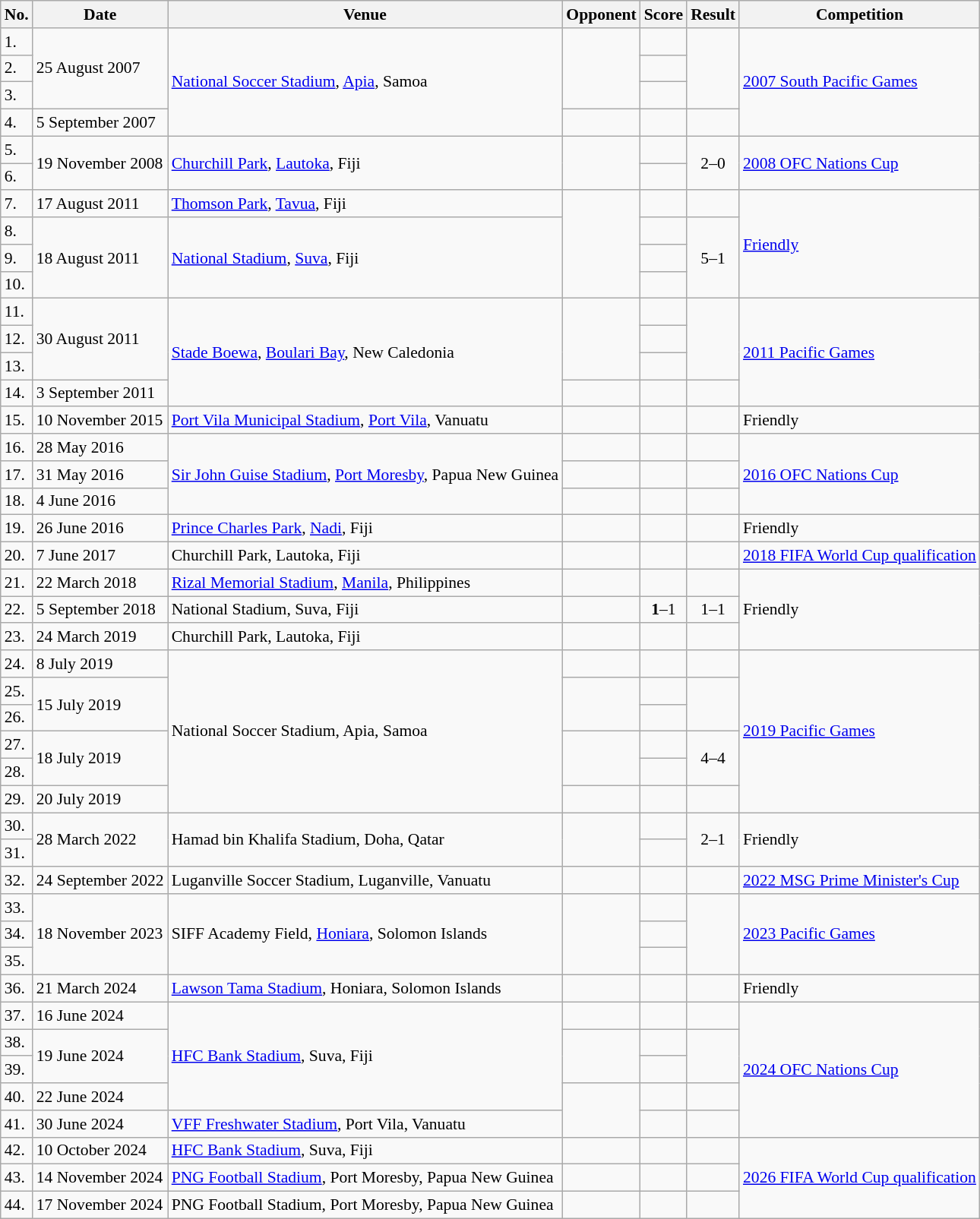<table class="wikitable sortable" style="font-size:90%">
<tr>
<th>No.</th>
<th>Date</th>
<th>Venue</th>
<th>Opponent</th>
<th>Score</th>
<th>Result</th>
<th>Competition</th>
</tr>
<tr>
<td>1.</td>
<td rowspan="3">25 August 2007</td>
<td rowspan="4"><a href='#'>National Soccer Stadium</a>, <a href='#'>Apia</a>, Samoa</td>
<td rowspan="3"></td>
<td></td>
<td rowspan="3"></td>
<td rowspan="4"><a href='#'>2007 South Pacific Games</a></td>
</tr>
<tr>
<td>2.</td>
<td></td>
</tr>
<tr>
<td>3.</td>
<td></td>
</tr>
<tr>
<td>4.</td>
<td>5 September 2007</td>
<td></td>
<td></td>
<td></td>
</tr>
<tr>
<td>5.</td>
<td rowspan=2>19 November 2008</td>
<td rowspan=2><a href='#'>Churchill Park</a>, <a href='#'>Lautoka</a>, Fiji</td>
<td rowspan=2></td>
<td></td>
<td rowspan=2 style="text-align:center;">2–0</td>
<td rowspan=2><a href='#'>2008 OFC Nations Cup</a></td>
</tr>
<tr>
<td>6.</td>
<td></td>
</tr>
<tr>
<td>7.</td>
<td>17 August 2011</td>
<td><a href='#'>Thomson Park</a>, <a href='#'>Tavua</a>, Fiji</td>
<td rowspan=4></td>
<td></td>
<td></td>
<td rowspan=4><a href='#'>Friendly</a></td>
</tr>
<tr>
<td>8.</td>
<td rowspan=3>18 August 2011</td>
<td rowspan=3><a href='#'>National Stadium</a>, <a href='#'>Suva</a>, Fiji</td>
<td></td>
<td rowspan=3 style="text-align:center;">5–1</td>
</tr>
<tr>
<td>9.</td>
<td></td>
</tr>
<tr>
<td>10.</td>
<td></td>
</tr>
<tr>
<td>11.</td>
<td rowspan="3">30 August 2011</td>
<td rowspan="4"><a href='#'>Stade Boewa</a>, <a href='#'>Boulari Bay</a>, New Caledonia</td>
<td rowspan="3"></td>
<td></td>
<td rowspan="3"></td>
<td rowspan="4"><a href='#'>2011 Pacific Games</a></td>
</tr>
<tr>
<td>12.</td>
<td></td>
</tr>
<tr>
<td>13.</td>
<td></td>
</tr>
<tr>
<td>14.</td>
<td>3 September 2011</td>
<td></td>
<td></td>
<td></td>
</tr>
<tr>
<td>15.</td>
<td>10 November 2015</td>
<td><a href='#'>Port Vila Municipal Stadium</a>, <a href='#'>Port Vila</a>, Vanuatu</td>
<td></td>
<td></td>
<td></td>
<td>Friendly</td>
</tr>
<tr>
<td>16.</td>
<td>28 May 2016</td>
<td rowspan=3><a href='#'>Sir John Guise Stadium</a>, <a href='#'>Port Moresby</a>, Papua New Guinea</td>
<td></td>
<td></td>
<td></td>
<td rowspan=3><a href='#'>2016 OFC Nations Cup</a></td>
</tr>
<tr>
<td>17.</td>
<td>31 May 2016</td>
<td></td>
<td></td>
<td></td>
</tr>
<tr>
<td>18.</td>
<td>4 June 2016</td>
<td></td>
<td></td>
<td></td>
</tr>
<tr>
<td>19.</td>
<td>26 June 2016</td>
<td><a href='#'>Prince Charles Park</a>, <a href='#'>Nadi</a>, Fiji</td>
<td></td>
<td></td>
<td></td>
<td>Friendly</td>
</tr>
<tr>
<td>20.</td>
<td>7 June 2017</td>
<td>Churchill Park, Lautoka, Fiji</td>
<td></td>
<td></td>
<td></td>
<td><a href='#'>2018 FIFA World Cup qualification</a></td>
</tr>
<tr>
<td>21.</td>
<td>22 March 2018</td>
<td><a href='#'>Rizal Memorial Stadium</a>, <a href='#'>Manila</a>, Philippines</td>
<td></td>
<td></td>
<td></td>
<td rowspan=3>Friendly</td>
</tr>
<tr>
<td>22.</td>
<td>5 September 2018</td>
<td>National Stadium, Suva, Fiji</td>
<td></td>
<td align=center><strong>1</strong>–1</td>
<td align=center>1–1</td>
</tr>
<tr>
<td>23.</td>
<td>24 March 2019</td>
<td>Churchill Park, Lautoka, Fiji</td>
<td></td>
<td></td>
<td></td>
</tr>
<tr>
<td>24.</td>
<td>8 July 2019</td>
<td rowspan=6>National Soccer Stadium, Apia, Samoa</td>
<td></td>
<td></td>
<td></td>
<td rowspan=6><a href='#'>2019 Pacific Games</a></td>
</tr>
<tr>
<td>25.</td>
<td rowspan="2">15 July 2019</td>
<td rowspan="2"></td>
<td></td>
<td rowspan="2"></td>
</tr>
<tr>
<td>26.</td>
<td></td>
</tr>
<tr>
<td>27.</td>
<td rowspan=2>18 July 2019</td>
<td rowspan=2></td>
<td></td>
<td rowspan=2 style="text-align:center;">4–4</td>
</tr>
<tr>
<td>28.</td>
<td></td>
</tr>
<tr>
<td>29.</td>
<td>20 July 2019</td>
<td></td>
<td></td>
<td></td>
</tr>
<tr>
<td>30.</td>
<td rowspan=2>28 March 2022</td>
<td rowspan=2>Hamad bin Khalifa Stadium, Doha, Qatar</td>
<td rowspan=2></td>
<td></td>
<td rowspan=2 style="text-align:center;">2–1</td>
<td rowspan=2>Friendly</td>
</tr>
<tr>
<td>31.</td>
<td></td>
</tr>
<tr>
<td>32.</td>
<td>24 September 2022</td>
<td>Luganville Soccer Stadium, Luganville, Vanuatu</td>
<td></td>
<td></td>
<td></td>
<td><a href='#'>2022 MSG Prime Minister's Cup</a></td>
</tr>
<tr>
<td>33.</td>
<td rowspan="3">18 November 2023</td>
<td rowspan="3">SIFF Academy Field, <a href='#'>Honiara</a>, Solomon Islands</td>
<td rowspan="3"></td>
<td></td>
<td rowspan="3"></td>
<td rowspan="3"><a href='#'>2023 Pacific Games</a></td>
</tr>
<tr>
<td>34.</td>
<td></td>
</tr>
<tr>
<td>35.</td>
<td></td>
</tr>
<tr>
<td>36.</td>
<td>21 March 2024</td>
<td><a href='#'>Lawson Tama Stadium</a>, Honiara, Solomon Islands</td>
<td></td>
<td></td>
<td></td>
<td>Friendly</td>
</tr>
<tr>
<td>37.</td>
<td>16 June 2024</td>
<td rowspan="4"><a href='#'>HFC Bank Stadium</a>, Suva, Fiji</td>
<td></td>
<td></td>
<td></td>
<td rowspan="5"><a href='#'>2024 OFC Nations Cup</a></td>
</tr>
<tr>
<td>38.</td>
<td rowspan="2">19 June 2024</td>
<td rowspan="2"></td>
<td></td>
<td rowspan="2"></td>
</tr>
<tr>
<td>39.</td>
<td></td>
</tr>
<tr>
<td>40.</td>
<td>22 June 2024</td>
<td rowspan="2"></td>
<td></td>
<td></td>
</tr>
<tr>
<td>41.</td>
<td>30 June 2024</td>
<td><a href='#'>VFF Freshwater Stadium</a>, Port Vila, Vanuatu</td>
<td></td>
<td></td>
</tr>
<tr>
<td>42.</td>
<td>10 October 2024</td>
<td><a href='#'>HFC Bank Stadium</a>, Suva, Fiji</td>
<td></td>
<td></td>
<td></td>
<td rowspan="3"><a href='#'>2026 FIFA World Cup qualification</a></td>
</tr>
<tr>
<td>43.</td>
<td>14 November 2024</td>
<td><a href='#'>PNG Football Stadium</a>, Port Moresby, Papua New Guinea</td>
<td></td>
<td></td>
<td></td>
</tr>
<tr>
<td>44.</td>
<td>17 November 2024</td>
<td>PNG Football Stadium, Port Moresby, Papua New Guinea</td>
<td></td>
<td></td>
<td></td>
</tr>
</table>
